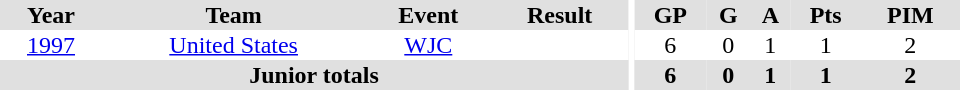<table border="0" cellpadding="1" cellspacing="0" ID="Table3" style="text-align:center; width:40em">
<tr ALIGN="center" bgcolor="#e0e0e0">
<th>Year</th>
<th>Team</th>
<th>Event</th>
<th>Result</th>
<th rowspan="99" bgcolor="#ffffff"></th>
<th>GP</th>
<th>G</th>
<th>A</th>
<th>Pts</th>
<th>PIM</th>
</tr>
<tr>
<td><a href='#'>1997</a></td>
<td><a href='#'>United States</a></td>
<td><a href='#'>WJC</a></td>
<td></td>
<td>6</td>
<td>0</td>
<td>1</td>
<td>1</td>
<td>2</td>
</tr>
<tr bgcolor="#e0e0e0">
<th colspan="4">Junior totals</th>
<th>6</th>
<th>0</th>
<th>1</th>
<th>1</th>
<th>2</th>
</tr>
</table>
